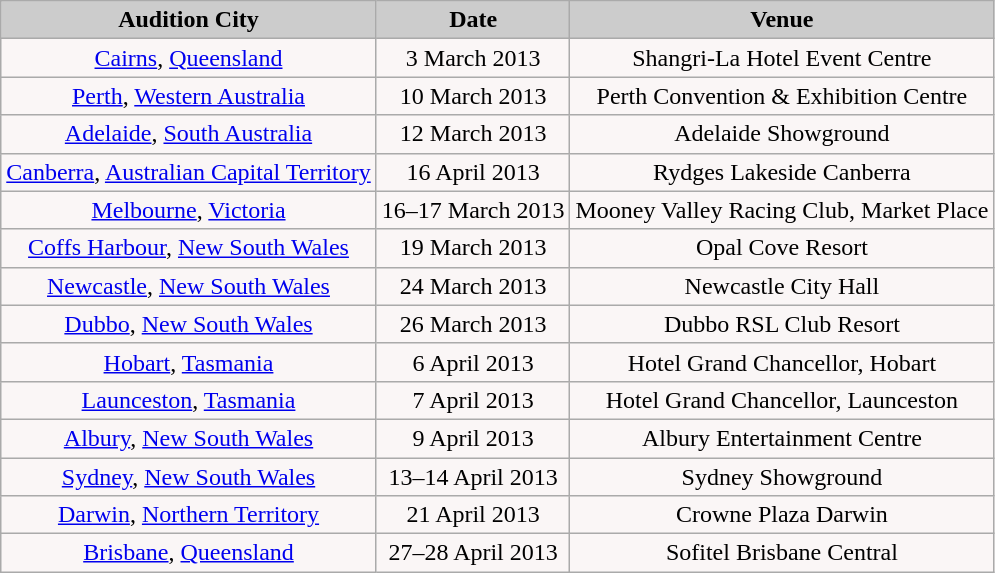<table class="wikitable collapsible collapsed">
<tr style="text-align:Center; background:#ccc;">
<td><strong>Audition City</strong></td>
<td><strong>Date</strong></td>
<td><strong>Venue</strong></td>
</tr>
<tr style="text-align:Center; background:#FAF6F6;">
<td style="text-align:center; background:#faf6f6;"><a href='#'>Cairns</a>, <a href='#'>Queensland</a></td>
<td>3 March 2013</td>
<td>Shangri-La Hotel Event Centre</td>
</tr>
<tr style="text-align:Center; background:#FAF6F6;">
<td style="text-align:center; background:#faf6f6;"><a href='#'>Perth</a>, <a href='#'>Western Australia</a></td>
<td>10 March 2013</td>
<td>Perth Convention & Exhibition Centre</td>
</tr>
<tr style="text-align:Center; background:#FAF6F6;">
<td style="text-align:center; background:#faf6f6;"><a href='#'>Adelaide</a>, <a href='#'>South Australia</a></td>
<td>12 March 2013</td>
<td>Adelaide Showground</td>
</tr>
<tr style="text-align:Center; background:#FAF6F6;">
<td style="text-align:center; background:#faf6f6;"><a href='#'>Canberra</a>, <a href='#'>Australian Capital Territory</a></td>
<td>16 April 2013</td>
<td>Rydges Lakeside Canberra</td>
</tr>
<tr style="text-align:Center; background:#FAF6F6;">
<td style="text-align:center; background:#faf6f6;"><a href='#'>Melbourne</a>, <a href='#'>Victoria</a></td>
<td>16–17 March 2013</td>
<td>Mooney Valley Racing Club, Market Place</td>
</tr>
<tr style="text-align:Center; background:#FAF6F6;">
<td style="text-align:center; background:#faf6f6;"><a href='#'>Coffs Harbour</a>, <a href='#'>New South Wales</a></td>
<td>19 March 2013</td>
<td>Opal Cove Resort</td>
</tr>
<tr style="text-align:Center; background:#FAF6F6;">
<td style="text-align:center; background:#faf6f6;"><a href='#'>Newcastle</a>, <a href='#'>New South Wales</a></td>
<td>24 March 2013</td>
<td>Newcastle City Hall</td>
</tr>
<tr style="text-align:Center; background:#FAF6F6;">
<td style="text-align:center; background:#faf6f6;"><a href='#'>Dubbo</a>, <a href='#'>New South Wales</a></td>
<td>26 March 2013</td>
<td>Dubbo RSL Club Resort</td>
</tr>
<tr style="text-align:Center; background:#FAF6F6;">
<td style="text-align:center; background:#faf6f6;"><a href='#'>Hobart</a>, <a href='#'>Tasmania</a></td>
<td>6 April 2013</td>
<td>Hotel Grand Chancellor, Hobart</td>
</tr>
<tr style="text-align:Center; background:#FAF6F6;">
<td style="text-align:center; background:#faf6f6;"><a href='#'>Launceston</a>, <a href='#'>Tasmania</a></td>
<td>7 April 2013</td>
<td>Hotel Grand Chancellor, Launceston</td>
</tr>
<tr style="text-align:Center; background:#FAF6F6;">
<td style="text-align:center; background:#faf6f6;"><a href='#'>Albury</a>, <a href='#'>New South Wales</a></td>
<td>9 April 2013</td>
<td>Albury Entertainment Centre</td>
</tr>
<tr style="text-align:Center; background:#FAF6F6;">
<td style="text-align:center; background:#faf6f6;"><a href='#'>Sydney</a>, <a href='#'>New South Wales</a></td>
<td>13–14 April 2013</td>
<td>Sydney Showground</td>
</tr>
<tr style="text-align:Center; background:#FAF6F6;">
<td style="text-align:center; background:#faf6f6;"><a href='#'>Darwin</a>, <a href='#'>Northern Territory</a></td>
<td>21 April 2013</td>
<td>Crowne Plaza Darwin</td>
</tr>
<tr style="text-align:Center; background:#FAF6F6;">
<td style="text-align:center; background:#faf6f6;"><a href='#'>Brisbane</a>, <a href='#'>Queensland</a></td>
<td>27–28 April 2013</td>
<td>Sofitel Brisbane Central</td>
</tr>
</table>
